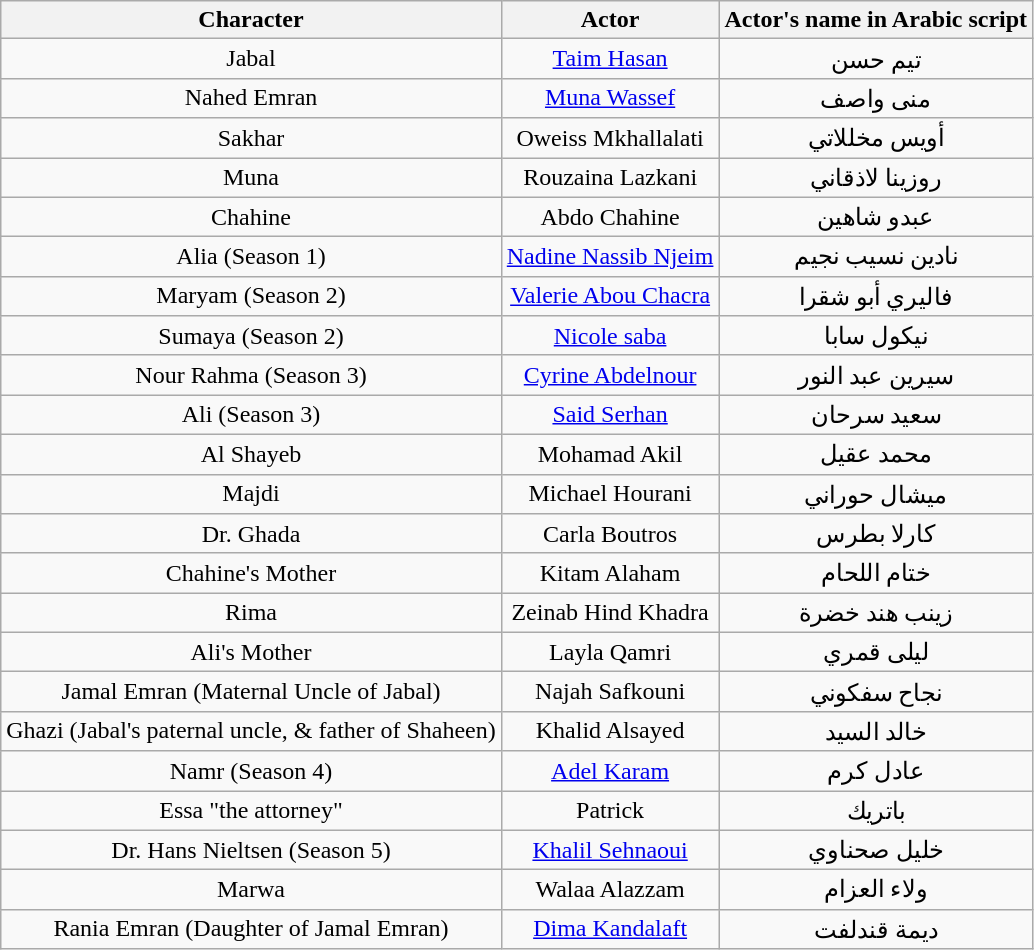<table class="wikitable palinrowheaders" style="text-align:center">
<tr>
<th scope="col">Character</th>
<th scope="col">Actor</th>
<th scope="col">Actor's name in Arabic script</th>
</tr>
<tr>
<td scope="row">Jabal</td>
<td><a href='#'>Taim Hasan</a></td>
<td>تيم حسن</td>
</tr>
<tr>
<td scope="row">Nahed Emran</td>
<td><a href='#'>Muna Wassef</a></td>
<td>منى واصف</td>
</tr>
<tr>
<td scope="row">Sakhar</td>
<td>Oweiss Mkhallalati</td>
<td>أويس مخللاتي</td>
</tr>
<tr>
<td scope="row">Muna</td>
<td>Rouzaina Lazkani</td>
<td>روزينا لاذقاني</td>
</tr>
<tr>
<td scope="row">Chahine</td>
<td>Abdo Chahine</td>
<td>عبدو شاهين</td>
</tr>
<tr>
<td scope="row">Alia (Season 1)</td>
<td><a href='#'>Nadine Nassib Njeim</a></td>
<td>نادين نسيب نجيم</td>
</tr>
<tr>
<td scope="row">Maryam (Season 2)</td>
<td><a href='#'>Valerie Abou Chacra</a></td>
<td>فاليري أبو شقرا</td>
</tr>
<tr>
<td>Sumaya (Season 2)</td>
<td><a href='#'>Nicole saba</a></td>
<td>نيكول سابا</td>
</tr>
<tr>
<td scope="row">Nour Rahma (Season 3)</td>
<td><a href='#'>Cyrine Abdelnour</a></td>
<td>سيرين عبد النور</td>
</tr>
<tr>
<td scope="row">Ali (Season 3)</td>
<td><a href='#'>Said Serhan</a></td>
<td>سعيد سرحان</td>
</tr>
<tr>
<td scope="row">Al Shayeb</td>
<td>Mohamad Akil</td>
<td>محمد عقيل</td>
</tr>
<tr>
<td scope="row">Majdi</td>
<td>Michael Hourani</td>
<td>ميشال حوراني</td>
</tr>
<tr>
<td scope="row">Dr. Ghada</td>
<td>Carla Boutros</td>
<td>كارلا بطرس</td>
</tr>
<tr>
<td scope="row">Chahine's Mother</td>
<td>Kitam Alaham</td>
<td>ختام اللحام</td>
</tr>
<tr>
<td scope="row">Rima</td>
<td>Zeinab Hind Khadra</td>
<td>زينب هند خضرة</td>
</tr>
<tr>
<td scope="row">Ali's Mother</td>
<td>Layla Qamri</td>
<td>ليلى قمري</td>
</tr>
<tr>
<td scope="row">Jamal Emran (Maternal Uncle of Jabal)</td>
<td>Najah Safkouni</td>
<td>نجاح سفكوني</td>
</tr>
<tr>
<td scope="row">Ghazi (Jabal's paternal uncle, & father of Shaheen)</td>
<td>Khalid Alsayed</td>
<td>خالد السيد</td>
</tr>
<tr>
<td scope="row">Namr (Season 4)</td>
<td><a href='#'>Adel Karam</a></td>
<td>عادل كرم</td>
</tr>
<tr>
<td scope="row">Essa "the attorney"</td>
<td>Patrick</td>
<td>باتريك</td>
</tr>
<tr>
<td scope="row">Dr. Hans Nieltsen (Season 5)</td>
<td><a href='#'>Khalil Sehnaoui</a></td>
<td>خليل صحناوي</td>
</tr>
<tr>
<td>Marwa</td>
<td>Walaa Alazzam</td>
<td>ولاء العزام</td>
</tr>
<tr>
<td>Rania Emran (Daughter of Jamal Emran)</td>
<td><a href='#'>Dima Kandalaft</a></td>
<td>ديمة قندلفت</td>
</tr>
</table>
